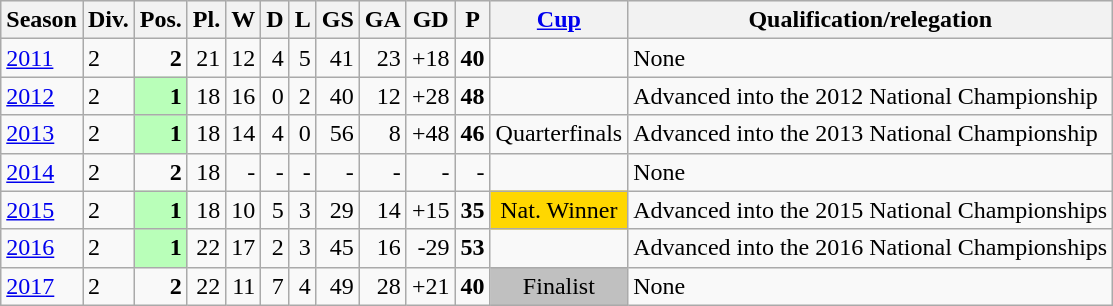<table class="wikitable">
<tr style="background:#efefef;">
<th>Season</th>
<th>Div.</th>
<th>Pos.</th>
<th>Pl.</th>
<th>W</th>
<th>D</th>
<th>L</th>
<th>GS</th>
<th>GA</th>
<th>GD</th>
<th>P</th>
<th><a href='#'>Cup</a></th>
<th>Qualification/relegation</th>
</tr>
<tr>
<td><a href='#'>2011</a></td>
<td>2</td>
<td align=right><strong>2</strong></td>
<td align=right>21</td>
<td align=right>12</td>
<td align=right>4</td>
<td align=right>5</td>
<td align=right>41</td>
<td align=right>23</td>
<td align=right>+18</td>
<td align=right><strong>40</strong></td>
<td></td>
<td>None</td>
</tr>
<tr>
<td><a href='#'>2012</a></td>
<td>2</td>
<td align=right bgcolor=#B9FFB9><strong>1</strong></td>
<td align=right>18</td>
<td align=right>16</td>
<td align=right>0</td>
<td align=right>2</td>
<td align=right>40</td>
<td align=right>12</td>
<td align=right>+28</td>
<td align=right><strong>48</strong></td>
<td></td>
<td>Advanced into the 2012 National Championship</td>
</tr>
<tr>
<td><a href='#'>2013</a></td>
<td>2</td>
<td align=right bgcolor=#B9FFB9><strong>1</strong></td>
<td align=right>18</td>
<td align=right>14</td>
<td align=right>4</td>
<td align=right>0</td>
<td align=right>56</td>
<td align=right>8</td>
<td align=right>+48</td>
<td align=right><strong>46</strong></td>
<td>Quarterfinals</td>
<td>Advanced into the 2013 National Championship</td>
</tr>
<tr>
<td><a href='#'>2014</a></td>
<td>2</td>
<td align=right><strong>2</strong></td>
<td align=right>18</td>
<td align=right>-</td>
<td align=right>-</td>
<td align=right>-</td>
<td align=right>-</td>
<td align=right>-</td>
<td align=right>-</td>
<td align=right>-</td>
<td></td>
<td>None</td>
</tr>
<tr>
<td><a href='#'>2015</a></td>
<td>2</td>
<td align=right bgcolor=#B9FFB9><strong>1</strong></td>
<td align=right>18</td>
<td align=right>10</td>
<td align=right>5</td>
<td align=right>3</td>
<td align=right>29</td>
<td align=right>14</td>
<td align=right>+15</td>
<td align=right><strong>35</strong></td>
<td align=center bgcolor=gold>Nat. Winner</td>
<td>Advanced into the 2015 National Championships</td>
</tr>
<tr>
<td><a href='#'>2016</a></td>
<td>2</td>
<td align=right bgcolor=#B9FFB9><strong>1</strong></td>
<td align=right>22</td>
<td align=right>17</td>
<td align=right>2</td>
<td align=right>3</td>
<td align=right>45</td>
<td align=right>16</td>
<td align=right>-29</td>
<td align=right><strong>53</strong></td>
<td></td>
<td>Advanced into the 2016 National Championships</td>
</tr>
<tr>
<td><a href='#'>2017</a></td>
<td>2</td>
<td align=right><strong>2</strong></td>
<td align=right>22</td>
<td align=right>11</td>
<td align=right>7</td>
<td align=right>4</td>
<td align=right>49</td>
<td align=right>28</td>
<td align=right>+21</td>
<td align=right><strong>40</strong></td>
<td align=center bgcolor=silver>Finalist</td>
<td>None</td>
</tr>
</table>
